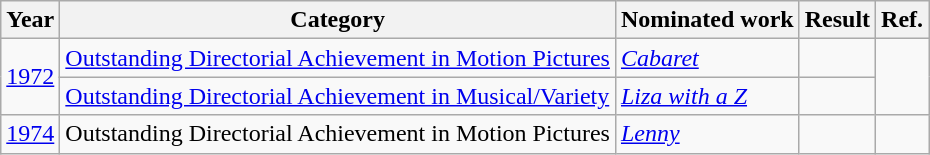<table class="wikitable">
<tr>
<th>Year</th>
<th>Category</th>
<th>Nominated work</th>
<th>Result</th>
<th>Ref.</th>
</tr>
<tr>
<td rowspan="2"><a href='#'>1972</a></td>
<td><a href='#'>Outstanding Directorial Achievement in Motion Pictures</a></td>
<td><em><a href='#'>Cabaret</a></em></td>
<td></td>
<td align="center" rowspan="2"></td>
</tr>
<tr>
<td><a href='#'>Outstanding Directorial Achievement in Musical/Variety</a></td>
<td><em><a href='#'>Liza with a Z</a></em></td>
<td></td>
</tr>
<tr>
<td><a href='#'>1974</a></td>
<td>Outstanding Directorial Achievement in Motion Pictures</td>
<td><em><a href='#'>Lenny</a></em></td>
<td></td>
<td align="center"></td>
</tr>
</table>
